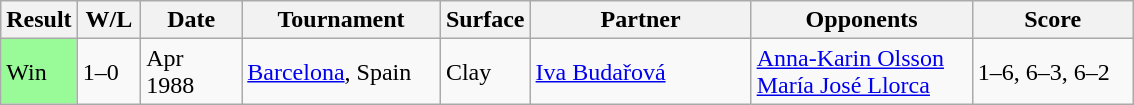<table class="sortable wikitable">
<tr>
<th style="width:40px">Result</th>
<th style="width:35px" class="unsortable">W/L</th>
<th style="width:60px">Date</th>
<th style="width:125px">Tournament</th>
<th style="width:50px">Surface</th>
<th style="width:140px">Partner</th>
<th style="width:140px">Opponents</th>
<th style="width:100px" class="unsortable">Score</th>
</tr>
<tr>
<td style="background:#98fb98;">Win</td>
<td>1–0</td>
<td>Apr 1988</td>
<td><a href='#'>Barcelona</a>, Spain</td>
<td>Clay</td>
<td> <a href='#'>Iva Budařová</a></td>
<td> <a href='#'>Anna-Karin Olsson</a><br>  <a href='#'>María José Llorca</a></td>
<td>1–6, 6–3, 6–2</td>
</tr>
</table>
